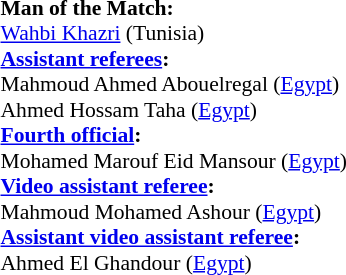<table style="width:100%; font-size:90%;">
<tr>
<td><br><strong>Man of the Match:</strong>
<br><a href='#'>Wahbi Khazri</a> (Tunisia)<br><strong><a href='#'>Assistant referees</a>:</strong>
<br>Mahmoud Ahmed Abouelregal (<a href='#'>Egypt</a>)
<br>Ahmed Hossam Taha (<a href='#'>Egypt</a>)
<br><strong><a href='#'>Fourth official</a>:</strong>
<br>Mohamed Marouf Eid Mansour (<a href='#'>Egypt</a>)
<br><strong><a href='#'>Video assistant referee</a>:</strong>
<br>Mahmoud Mohamed Ashour (<a href='#'>Egypt</a>)
<br><strong><a href='#'>Assistant video assistant referee</a>:</strong>
<br>Ahmed El Ghandour (<a href='#'>Egypt</a>)</td>
</tr>
</table>
